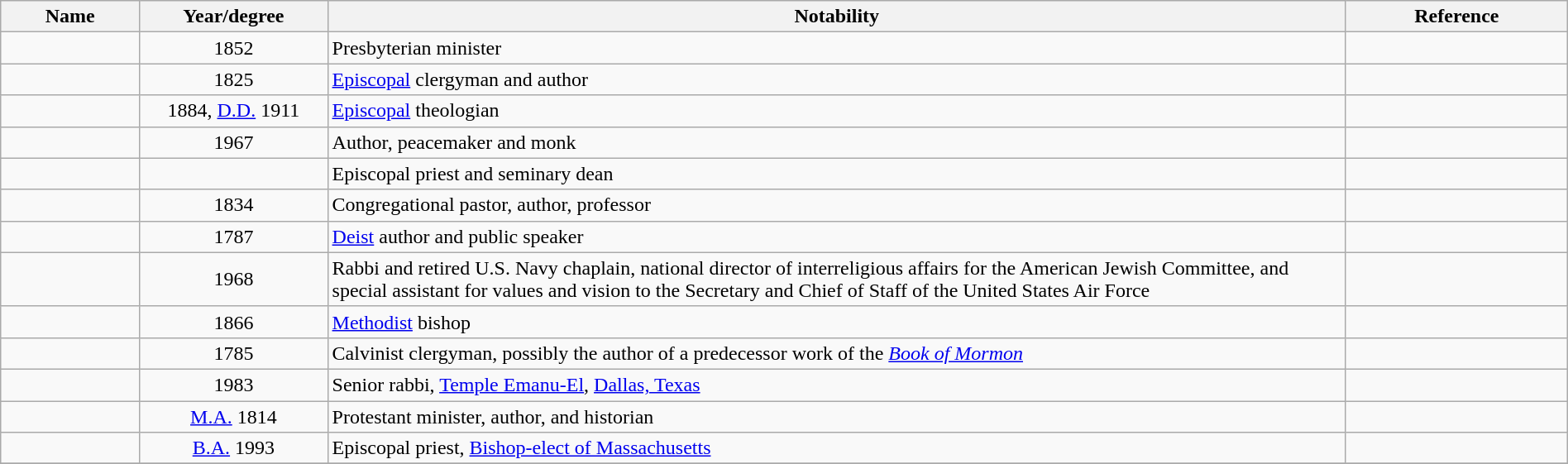<table class="wikitable sortable" style="width:100%">
<tr>
<th style="width:*;">Name</th>
<th style="width:12%;">Year/degree</th>
<th style="width:65%;" class="unsortable">Notability</th>
<th style="width:*;" class="unsortable">Reference</th>
</tr>
<tr>
<td></td>
<td style="text-align:center;">1852</td>
<td>Presbyterian minister</td>
<td style="text-align:center;"></td>
</tr>
<tr>
<td></td>
<td style="text-align:center;">1825</td>
<td><a href='#'>Episcopal</a> clergyman and author</td>
<td style="text-align:center;"></td>
</tr>
<tr>
<td></td>
<td style="text-align:center;">1884, <a href='#'>D.D.</a> 1911</td>
<td><a href='#'>Episcopal</a> theologian</td>
<td style="text-align:center;"></td>
</tr>
<tr>
<td></td>
<td style="text-align:center;">1967</td>
<td>Author, peacemaker and monk</td>
<td style="text-align:center;"></td>
</tr>
<tr>
<td></td>
<td style="text-align:center;"></td>
<td>Episcopal priest and seminary dean</td>
<td style="text-align:center;"></td>
</tr>
<tr>
<td></td>
<td style="text-align:center;">1834</td>
<td>Congregational pastor, author, professor</td>
<td style="text-align:center;"></td>
</tr>
<tr>
<td></td>
<td style="text-align:center;">1787</td>
<td><a href='#'>Deist</a> author and public speaker</td>
<td style="text-align:center;"></td>
</tr>
<tr>
<td></td>
<td align=center>1968</td>
<td>Rabbi and retired U.S. Navy chaplain, national director of interreligious affairs for the American Jewish Committee, and special assistant for values and vision to the Secretary and Chief of Staff of the United States Air Force</td>
<td style="text-align:center;"></td>
</tr>
<tr>
<td></td>
<td style="text-align:center;">1866</td>
<td><a href='#'>Methodist</a> bishop</td>
<td style="text-align:center;"></td>
</tr>
<tr>
<td></td>
<td style="text-align:center;">1785</td>
<td>Calvinist clergyman, possibly the author of a predecessor work of the <em><a href='#'>Book of Mormon</a></em></td>
<td style="text-align:center;"></td>
</tr>
<tr>
<td></td>
<td style="text-align:center;">1983</td>
<td>Senior rabbi, <a href='#'>Temple Emanu-El</a>, <a href='#'>Dallas, Texas</a></td>
<td style="text-align:center;"></td>
</tr>
<tr>
<td></td>
<td style="text-align:center;"><a href='#'>M.A.</a> 1814</td>
<td>Protestant minister, author, and historian</td>
<td style="text-align:center;"></td>
</tr>
<tr>
<td></td>
<td style="text-align:center;"><a href='#'>B.A.</a> 1993</td>
<td>Episcopal priest, <a href='#'>Bishop-elect of Massachusetts</a></td>
<td style="text-align:center;"></td>
</tr>
<tr>
</tr>
</table>
